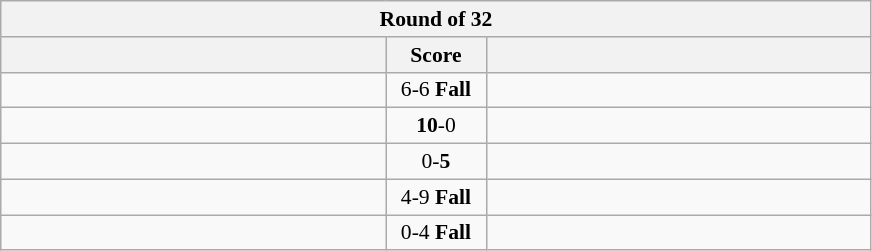<table class="wikitable" style="text-align: center; font-size:90% ">
<tr>
<th colspan=3>Round of 32</th>
</tr>
<tr>
<th align="right" width="250"></th>
<th width="60">Score</th>
<th align="left" width="250"></th>
</tr>
<tr>
<td align=left></td>
<td align=center>6-6 <strong>Fall</strong></td>
<td align=left><strong></strong></td>
</tr>
<tr>
<td align=left><strong></strong></td>
<td align=center><strong>10</strong>-0</td>
<td align=left></td>
</tr>
<tr>
<td align=left></td>
<td align=center>0-<strong>5</strong></td>
<td align=left><strong></strong></td>
</tr>
<tr>
<td align=left></td>
<td align=center>4-9 <strong>Fall</strong></td>
<td align=left><strong></strong></td>
</tr>
<tr>
<td align=left></td>
<td align=center>0-4 <strong>Fall</strong></td>
<td align=left><strong></strong></td>
</tr>
</table>
